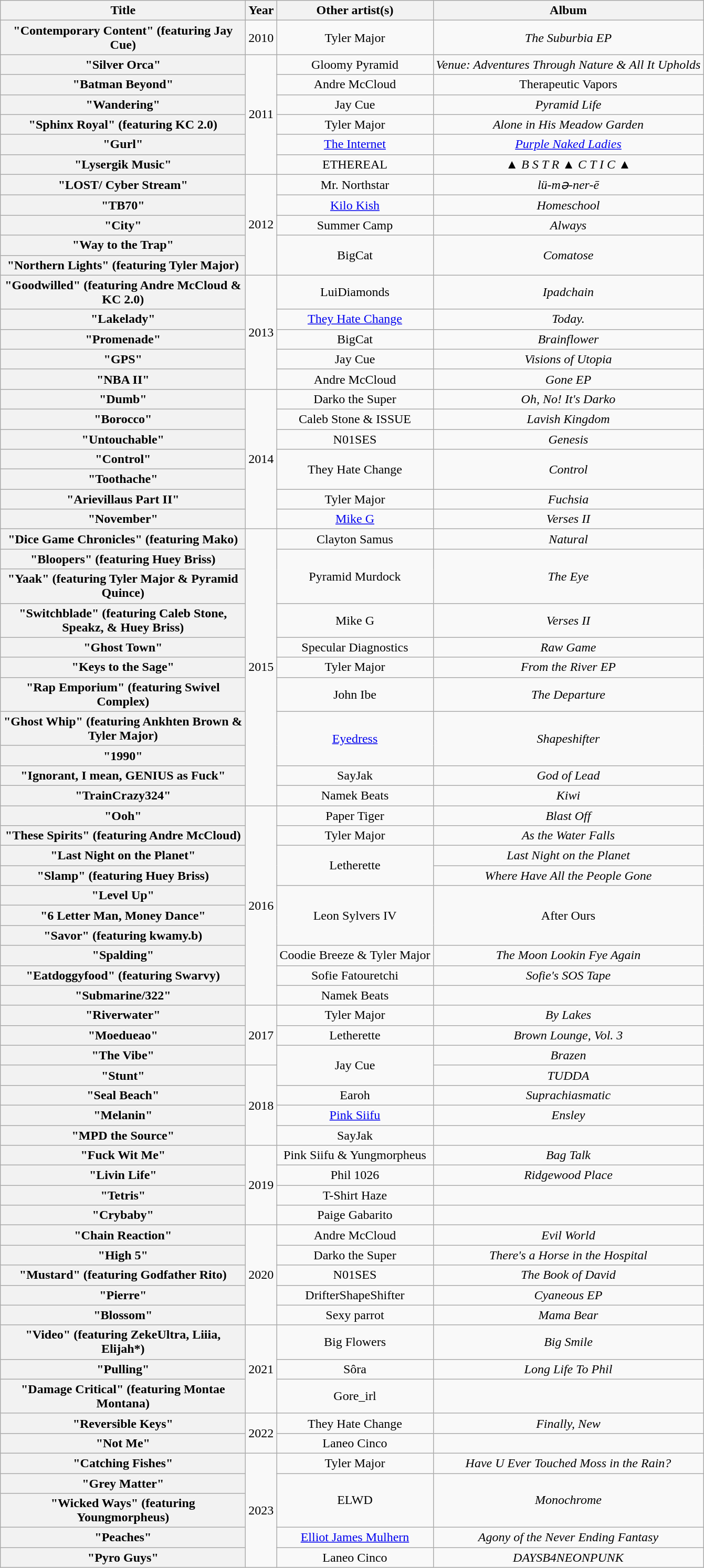<table class="wikitable plainrowheaders" style="text-align:center;">
<tr>
<th scope="col" style="width:19em;">Title</th>
<th scope="col">Year</th>
<th scope="col">Other artist(s)</th>
<th scope="col">Album</th>
</tr>
<tr>
<th scope="row">"Contemporary Content" (featuring Jay Cue)</th>
<td>2010</td>
<td>Tyler Major</td>
<td><em>The Suburbia EP</em></td>
</tr>
<tr>
<th scope="row">"Silver Orca"</th>
<td rowspan="6">2011</td>
<td>Gloomy Pyramid</td>
<td><em>Venue: Adventures Through Nature & All It Upholds</em></td>
</tr>
<tr>
<th scope="row">"Batman Beyond"</th>
<td>Andre McCloud</td>
<td>Therapeutic Vapors</td>
</tr>
<tr>
<th scope="row">"Wandering"</th>
<td>Jay Cue</td>
<td><em>Pyramid Life</em></td>
</tr>
<tr>
<th scope="row">"Sphinx Royal" (featuring KC 2.0)</th>
<td>Tyler Major</td>
<td><em>Alone in His Meadow Garden</em></td>
</tr>
<tr>
<th scope="row">"Gurl"</th>
<td><a href='#'>The Internet</a></td>
<td><em><a href='#'>Purple Naked Ladies</a></em></td>
</tr>
<tr>
<th scope="row">"Lysergik Music"</th>
<td>ETHEREAL</td>
<td><em>▲ B S T R ▲ C T I C ▲</em></td>
</tr>
<tr>
<th scope="row">"LOST/ Cyber Stream"</th>
<td rowspan="5">2012</td>
<td>Mr. Northstar</td>
<td><em>lü-mə-ner-ē</em></td>
</tr>
<tr>
<th scope="row">"TB70"</th>
<td><a href='#'>Kilo Kish</a></td>
<td><em>Homeschool</em></td>
</tr>
<tr>
<th scope="row">"City"</th>
<td>Summer Camp</td>
<td><em>Always</em></td>
</tr>
<tr>
<th scope="row">"Way to the Trap"</th>
<td rowspan="2">BigCat</td>
<td rowspan="2"><em>Comatose</em></td>
</tr>
<tr>
<th scope="row">"Northern Lights" (featuring Tyler Major)</th>
</tr>
<tr>
<th scope="row">"Goodwilled" (featuring Andre McCloud & KC 2.0)</th>
<td rowspan="5">2013</td>
<td>LuiDiamonds</td>
<td><em>Ipadchain</em></td>
</tr>
<tr>
<th scope="row">"Lakelady"</th>
<td><a href='#'>They Hate Change</a></td>
<td><em>Today.</em></td>
</tr>
<tr>
<th scope="row">"Promenade"</th>
<td>BigCat</td>
<td><em>Brainflower</em></td>
</tr>
<tr>
<th scope="row">"GPS"</th>
<td>Jay Cue</td>
<td><em>Visions of Utopia</em></td>
</tr>
<tr>
<th scope="row">"NBA II"</th>
<td>Andre McCloud</td>
<td><em>Gone EP</em></td>
</tr>
<tr>
<th scope="row">"Dumb"</th>
<td rowspan="7">2014</td>
<td>Darko the Super</td>
<td><em>Oh, No! It's Darko</em></td>
</tr>
<tr>
<th scope="row">"Borocco"</th>
<td>Caleb Stone & ISSUE</td>
<td><em>Lavish Kingdom</em></td>
</tr>
<tr>
<th scope="row">"Untouchable"</th>
<td>N01SES</td>
<td><em>Genesis</em></td>
</tr>
<tr>
<th scope="row">"Control"</th>
<td rowspan="2">They Hate Change</td>
<td rowspan="2"><em>Control</em></td>
</tr>
<tr>
<th scope="row">"Toothache"</th>
</tr>
<tr>
<th scope="row">"Arievillaus Part II"</th>
<td>Tyler Major</td>
<td><em>Fuchsia</em></td>
</tr>
<tr>
<th scope="row">"November"</th>
<td><a href='#'>Mike G</a></td>
<td><em>Verses II</em></td>
</tr>
<tr>
<th scope="row">"Dice Game Chronicles" (featuring Mako)</th>
<td rowspan="11">2015</td>
<td>Clayton Samus</td>
<td><em>Natural</em></td>
</tr>
<tr>
<th scope="row">"Bloopers" (featuring Huey Briss)</th>
<td rowspan="2">Pyramid Murdock</td>
<td rowspan="2"><em>The Eye</em></td>
</tr>
<tr>
<th scope="row">"Yaak" (featuring Tyler Major & Pyramid Quince)</th>
</tr>
<tr>
<th scope="row">"Switchblade" (featuring Caleb Stone, Speakz, & Huey Briss)</th>
<td>Mike G</td>
<td><em>Verses II</em></td>
</tr>
<tr>
<th scope="row">"Ghost Town"</th>
<td>Specular Diagnostics</td>
<td><em>Raw Game</em></td>
</tr>
<tr>
<th scope="row">"Keys to the Sage"</th>
<td>Tyler Major</td>
<td><em>From the River EP</em></td>
</tr>
<tr>
<th scope="row">"Rap Emporium" (featuring Swivel Complex)</th>
<td>John Ibe</td>
<td><em>The Departure</em></td>
</tr>
<tr>
<th scope="row">"Ghost Whip" (featuring Ankhten Brown & Tyler Major)</th>
<td rowspan="2"><a href='#'>Eyedress</a></td>
<td rowspan="2"><em>Shapeshifter</em></td>
</tr>
<tr>
<th scope="row">"1990"</th>
</tr>
<tr>
<th scope="row">"Ignorant, I mean, GENIUS as Fuck"</th>
<td rowspan="1">SayJak</td>
<td rowspan="1"><em>God of Lead</em></td>
</tr>
<tr>
<th scope="row">"TrainCrazy324"</th>
<td>Namek Beats</td>
<td><em>Kiwi</em></td>
</tr>
<tr>
<th scope="row">"Ooh"</th>
<td rowspan="10">2016</td>
<td>Paper Tiger</td>
<td><em>Blast Off</em></td>
</tr>
<tr>
<th scope="row">"These Spirits" (featuring Andre McCloud)</th>
<td>Tyler Major</td>
<td><em>As the Water Falls</em></td>
</tr>
<tr>
<th scope="row">"Last Night on the Planet"</th>
<td rowspan="2">Letherette</td>
<td><em>Last Night on the Planet</em></td>
</tr>
<tr>
<th scope="row">"Slamp" (featuring Huey Briss)</th>
<td><em>Where Have All the People Gone</em></td>
</tr>
<tr>
<th scope="row">"Level Up"</th>
<td rowspan="3">Leon Sylvers IV</td>
<td rowspan="3">After Ours</td>
</tr>
<tr>
<th scope="row">"6 Letter Man, Money Dance"</th>
</tr>
<tr>
<th scope="row">"Savor" (featuring kwamy.b)</th>
</tr>
<tr>
<th scope="row">"Spalding"</th>
<td>Coodie Breeze & Tyler Major</td>
<td><em>The Moon Lookin Fye Again</em></td>
</tr>
<tr>
<th scope="row">"Eatdoggyfood" (featuring Swarvy)</th>
<td>Sofie Fatouretchi</td>
<td><em>Sofie's SOS Tape</em></td>
</tr>
<tr>
<th scope="row">"Submarine/322"</th>
<td>Namek Beats</td>
<td></td>
</tr>
<tr>
<th scope="row">"Riverwater"</th>
<td rowspan="3">2017</td>
<td>Tyler Major</td>
<td><em>By Lakes</em></td>
</tr>
<tr>
<th scope="row">"Moedueao"</th>
<td>Letherette</td>
<td><em>Brown Lounge, Vol. 3</em></td>
</tr>
<tr>
<th scope="row">"The Vibe"</th>
<td rowspan="2">Jay Cue</td>
<td><em>Brazen</em></td>
</tr>
<tr>
<th scope="row">"Stunt"</th>
<td rowspan="4">2018</td>
<td><em>TUDDA</em></td>
</tr>
<tr>
<th scope="row">"Seal Beach"</th>
<td>Earoh</td>
<td><em>Suprachiasmatic</em></td>
</tr>
<tr>
<th scope="row">"Melanin"</th>
<td><a href='#'>Pink Siifu</a></td>
<td><em>Ensley</em></td>
</tr>
<tr>
<th scope="row">"MPD the Source"</th>
<td>SayJak</td>
<td></td>
</tr>
<tr>
<th scope="row">"Fuck Wit Me"</th>
<td rowspan="4">2019</td>
<td>Pink Siifu & Yungmorpheus</td>
<td><em>Bag Talk</em></td>
</tr>
<tr>
<th scope="row">"Livin Life"</th>
<td>Phil 1026</td>
<td><em>Ridgewood Place</em></td>
</tr>
<tr>
<th scope="row">"Tetris"</th>
<td>T-Shirt Haze</td>
<td></td>
</tr>
<tr>
<th scope="row">"Crybaby"</th>
<td>Paige Gabarito</td>
<td></td>
</tr>
<tr>
<th scope="row">"Chain Reaction"</th>
<td rowspan="5">2020</td>
<td>Andre McCloud</td>
<td><em>Evil World</em></td>
</tr>
<tr>
<th scope="row">"High 5"</th>
<td>Darko the Super</td>
<td><em>There's a Horse in the Hospital</em></td>
</tr>
<tr>
<th scope="row">"Mustard" (featuring Godfather Rito)</th>
<td>N01SES</td>
<td><em>The Book of David</em></td>
</tr>
<tr>
<th scope="row">"Pierre"</th>
<td>DrifterShapeShifter</td>
<td><em>Cyaneous EP</em></td>
</tr>
<tr>
<th scope="row">"Blossom"</th>
<td>Sexy parrot</td>
<td><em>Mama Bear</em></td>
</tr>
<tr>
<th scope="row">"Video" (featuring ZekeUltra, Liiia, Elijah*)</th>
<td rowspan="3">2021</td>
<td>Big Flowers</td>
<td><em>Big Smile</em></td>
</tr>
<tr>
<th scope="row">"Pulling"</th>
<td>Sôra</td>
<td><em>Long Life To Phil</em></td>
</tr>
<tr>
<th scope="row">"Damage Critical" (featuring Montae Montana)</th>
<td>Gore_irl</td>
<td></td>
</tr>
<tr>
<th scope="row">"Reversible Keys"</th>
<td rowspan="2">2022</td>
<td>They Hate Change</td>
<td><em>Finally, New</em></td>
</tr>
<tr>
<th scope="row">"Not Me"</th>
<td>Laneo Cinco</td>
<td></td>
</tr>
<tr>
<th scope="row">"Catching Fishes"</th>
<td rowspan="5">2023</td>
<td>Tyler Major</td>
<td><em>Have U Ever Touched Moss in the Rain?</em></td>
</tr>
<tr>
<th scope="row">"Grey Matter"</th>
<td rowspan="2">ELWD</td>
<td rowspan="2"><em>Monochrome</em></td>
</tr>
<tr>
<th scope="row">"Wicked Ways" (featuring Youngmorpheus)</th>
</tr>
<tr>
<th scope="row">"Peaches"</th>
<td><a href='#'>Elliot James Mulhern</a></td>
<td><em>Agony of the Never Ending Fantasy</em></td>
</tr>
<tr>
<th scope="row">"Pyro Guys"</th>
<td>Laneo Cinco</td>
<td><em>DAYSB4NEONPUNK</em></td>
</tr>
</table>
